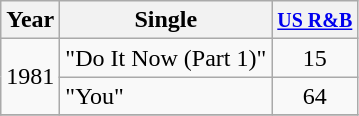<table class="wikitable" style="text-align:center;">
<tr>
<th>Year</th>
<th>Single</th>
<th><small><a href='#'>US R&B</a></small></th>
</tr>
<tr>
<td rowspan="2">1981</td>
<td align="left">"Do It Now (Part 1)"</td>
<td>15</td>
</tr>
<tr>
<td align="left">"You"</td>
<td>64</td>
</tr>
<tr>
</tr>
</table>
